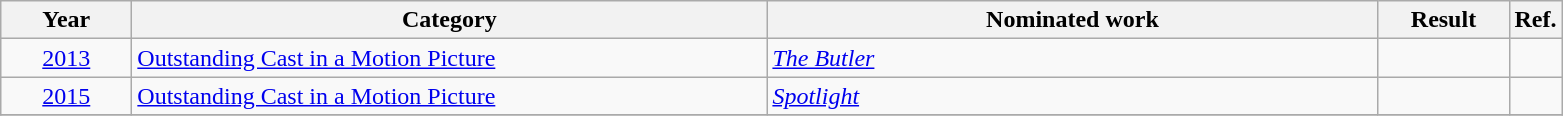<table class=wikitable>
<tr>
<th scope="col" style="width:5em;">Year</th>
<th scope="col" style="width:26em;">Category</th>
<th scope="col" style="width:25em;">Nominated work</th>
<th scope="col" style="width:5em;">Result</th>
<th>Ref.</th>
</tr>
<tr>
<td style="text-align:center;"><a href='#'>2013</a></td>
<td><a href='#'>Outstanding Cast in a Motion Picture</a></td>
<td><em><a href='#'>The Butler</a></em></td>
<td></td>
<td></td>
</tr>
<tr>
<td style="text-align:center;"><a href='#'>2015</a></td>
<td><a href='#'>Outstanding Cast in a Motion Picture</a></td>
<td><em><a href='#'>Spotlight</a></em></td>
<td></td>
<td></td>
</tr>
<tr>
</tr>
</table>
